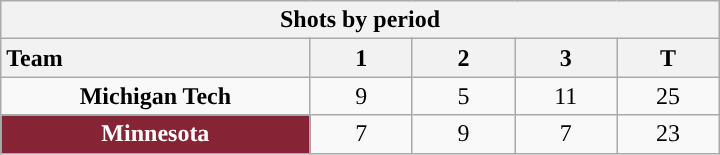<table class="wikitable" style="width:30em; text-align:right;">
<tr>
<th colspan=5>Shots by period</th>
</tr>
<tr>
<th style="width:10em; text-align:left;">Team</th>
<th style="width:3em;">1</th>
<th style="width:3em;">2</th>
<th style="width:3em;">3</th>
<th style="width:3em;">T</th>
</tr>
<tr>
<td align=center><strong>Michigan Tech</strong></td>
<td align=center>9</td>
<td align=center>5</td>
<td align=center>11</td>
<td align=center>25</td>
</tr>
<tr>
<td align=center style="color:white; background:#862334; "><strong>Minnesota</strong></td>
<td align=center>7</td>
<td align=center>9</td>
<td align=center>7</td>
<td align=center>23</td>
</tr>
</table>
